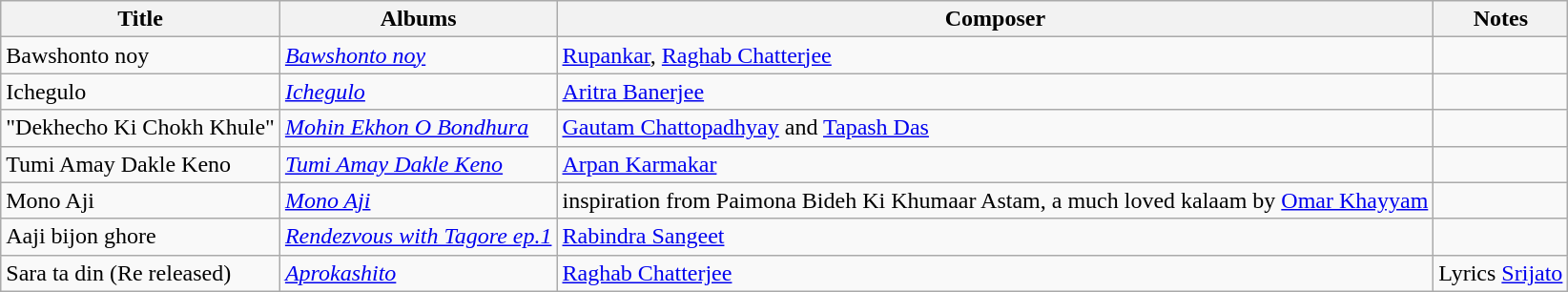<table class="wikitable sortable">
<tr>
<th>Title</th>
<th>Albums</th>
<th>Composer</th>
<th>Notes</th>
</tr>
<tr>
<td>Bawshonto noy</td>
<td><em><a href='#'>Bawshonto noy</a></em></td>
<td><a href='#'>Rupankar</a>, <a href='#'>Raghab Chatterjee</a></td>
<td></td>
</tr>
<tr>
<td>Ichegulo</td>
<td><em><a href='#'>Ichegulo</a></em></td>
<td><a href='#'>Aritra Banerjee</a></td>
<td></td>
</tr>
<tr>
<td>"Dekhecho Ki Chokh Khule"</td>
<td><em><a href='#'>Mohin Ekhon O Bondhura</a></em></td>
<td><a href='#'>Gautam Chattopadhyay</a> and <a href='#'>Tapash Das</a></td>
<td></td>
</tr>
<tr>
<td>Tumi Amay Dakle Keno</td>
<td><em><a href='#'>Tumi Amay Dakle Keno</a></em></td>
<td><a href='#'>Arpan Karmakar</a></td>
<td></td>
</tr>
<tr>
<td>Mono Aji</td>
<td><em><a href='#'>Mono Aji</a></em></td>
<td>inspiration from Paimona Bideh Ki Khumaar Astam, a much loved kalaam by <a href='#'>Omar Khayyam</a></td>
<td></td>
</tr>
<tr>
<td>Aaji bijon ghore</td>
<td><em><a href='#'>Rendezvous with Tagore ep.1</a></em></td>
<td><a href='#'>Rabindra Sangeet</a></td>
<td></td>
</tr>
<tr>
<td>Sara ta din (Re released)</td>
<td><em><a href='#'>Aprokashito</a></em></td>
<td><a href='#'>Raghab Chatterjee</a></td>
<td>Lyrics <a href='#'>Srijato</a></td>
</tr>
</table>
